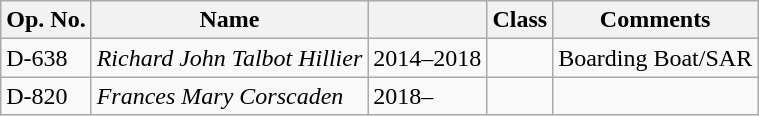<table class="wikitable">
<tr>
<th>Op. No.</th>
<th>Name</th>
<th></th>
<th>Class</th>
<th>Comments</th>
</tr>
<tr>
<td>D-638</td>
<td><em>Richard John Talbot Hillier</em></td>
<td>2014–2018</td>
<td></td>
<td>Boarding Boat/SAR</td>
</tr>
<tr>
<td>D-820</td>
<td><em>Frances Mary Corscaden</em></td>
<td>2018–</td>
<td></td>
<td></td>
</tr>
</table>
